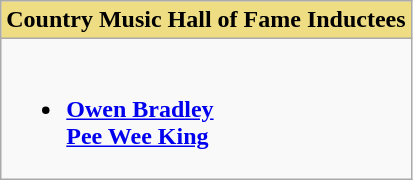<table class="wikitable">
<tr>
<th style="background:#EEDD82; width=50%">Country Music Hall of Fame Inductees</th>
</tr>
<tr>
<td valign="top"><br><ul><li><strong><a href='#'>Owen Bradley</a></strong><br><strong><a href='#'>Pee Wee King</a></strong></li></ul></td>
</tr>
</table>
